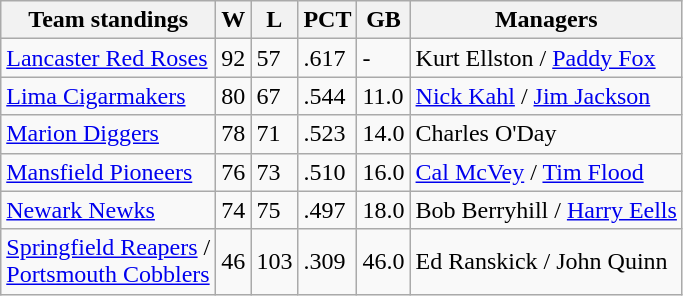<table class="wikitable">
<tr>
<th>Team standings</th>
<th>W</th>
<th>L</th>
<th>PCT</th>
<th>GB</th>
<th>Managers</th>
</tr>
<tr>
<td><a href='#'>Lancaster Red Roses</a></td>
<td>92</td>
<td>57</td>
<td>.617</td>
<td>-</td>
<td>Kurt Ellston / <a href='#'>Paddy Fox</a></td>
</tr>
<tr>
<td><a href='#'>Lima Cigarmakers</a></td>
<td>80</td>
<td>67</td>
<td>.544</td>
<td>11.0</td>
<td><a href='#'>Nick Kahl</a> / <a href='#'>Jim Jackson</a></td>
</tr>
<tr>
<td><a href='#'>Marion Diggers</a></td>
<td>78</td>
<td>71</td>
<td>.523</td>
<td>14.0</td>
<td>Charles O'Day</td>
</tr>
<tr>
<td><a href='#'>Mansfield Pioneers</a></td>
<td>76</td>
<td>73</td>
<td>.510</td>
<td>16.0</td>
<td><a href='#'>Cal McVey</a> / <a href='#'>Tim Flood</a></td>
</tr>
<tr>
<td><a href='#'>Newark Newks</a></td>
<td>74</td>
<td>75</td>
<td>.497</td>
<td>18.0</td>
<td>Bob Berryhill / <a href='#'>Harry Eells</a></td>
</tr>
<tr>
<td><a href='#'>Springfield Reapers</a> /<br> <a href='#'>Portsmouth Cobblers</a></td>
<td>46</td>
<td>103</td>
<td>.309</td>
<td>46.0</td>
<td>Ed Ranskick / John Quinn</td>
</tr>
</table>
